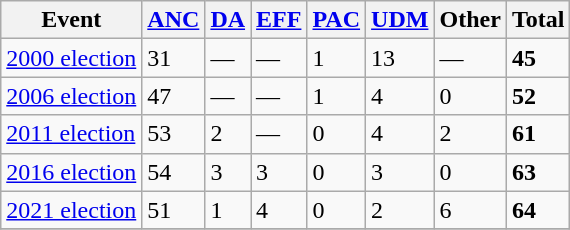<table class="wikitable">
<tr>
<th>Event</th>
<th><a href='#'>ANC</a></th>
<th><a href='#'>DA</a></th>
<th><a href='#'>EFF</a></th>
<th><a href='#'>PAC</a></th>
<th><a href='#'>UDM</a></th>
<th>Other</th>
<th>Total</th>
</tr>
<tr>
<td><a href='#'>2000 election</a></td>
<td>31</td>
<td>—</td>
<td>—</td>
<td>1</td>
<td>13</td>
<td>—</td>
<td><strong>45</strong></td>
</tr>
<tr>
<td><a href='#'>2006 election</a></td>
<td>47</td>
<td>—</td>
<td>—</td>
<td>1</td>
<td>4</td>
<td>0</td>
<td><strong>52</strong></td>
</tr>
<tr>
<td><a href='#'>2011 election</a></td>
<td>53</td>
<td>2</td>
<td>—</td>
<td>0</td>
<td>4</td>
<td>2</td>
<td><strong>61</strong></td>
</tr>
<tr>
<td><a href='#'>2016 election</a></td>
<td>54</td>
<td>3</td>
<td>3</td>
<td>0</td>
<td>3</td>
<td>0</td>
<td><strong>63</strong></td>
</tr>
<tr>
<td><a href='#'>2021 election</a></td>
<td>51</td>
<td>1</td>
<td>4</td>
<td>0</td>
<td>2</td>
<td>6</td>
<td><strong>64</strong></td>
</tr>
<tr>
</tr>
</table>
